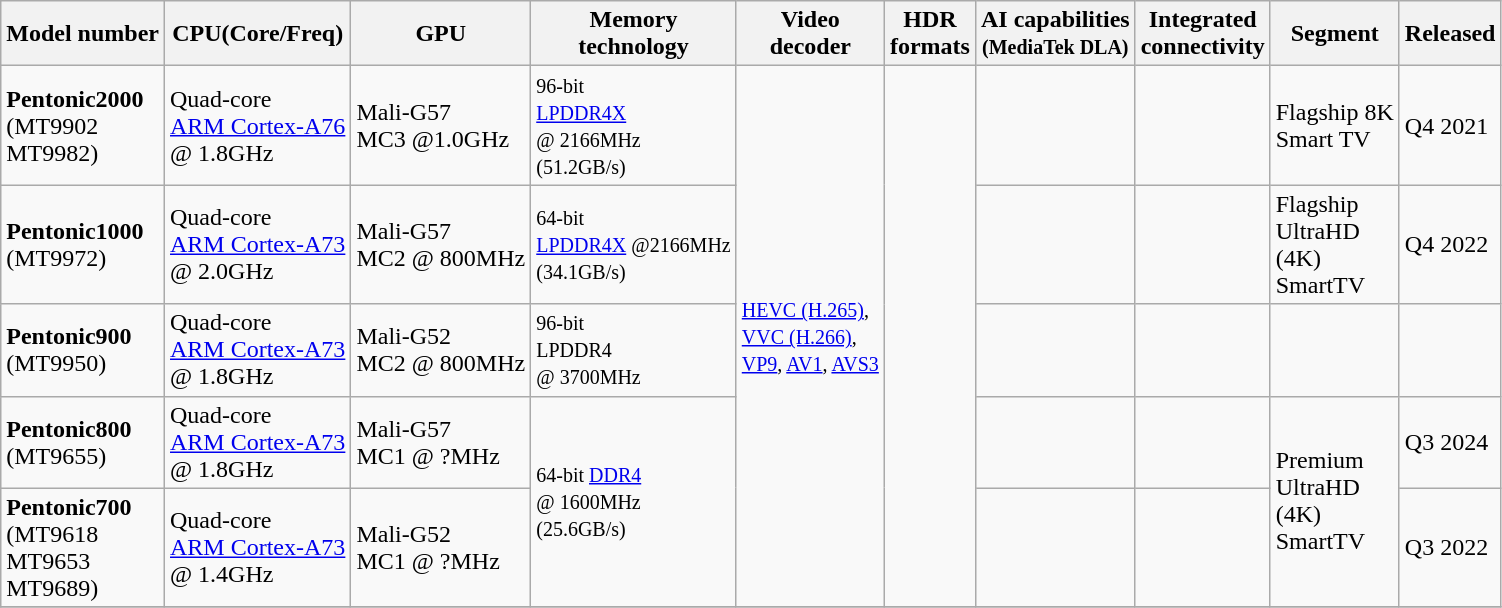<table class="wikitable">
<tr>
<th>Model number</th>
<th>CPU(Core/Freq)</th>
<th>GPU</th>
<th>Memory <br>technology</th>
<th>Video <br>decoder</th>
<th>HDR <br>formats</th>
<th>AI capabilities<br><small>(MediaTek DLA)</small></th>
<th>Integrated <br>connectivity</th>
<th>Segment</th>
<th>Released</th>
</tr>
<tr>
<td><b>Pentonic2000</b><br>(MT9902<br>MT9982)</td>
<td>Quad-core <br><a href='#'>ARM Cortex-A76</a> <br>@ 1.8GHz</td>
<td>Mali-G57 <br>MC3 @1.0GHz</td>
<td><small>96-bit <br><a href='#'>LPDDR4X</a> <br>@ 2166MHz <br>(51.2GB/s)</small></td>
<td rowspan="5"><small><a href='#'>HEVC (H.265)</a>, <br><a href='#'>VVC (H.266)</a>, <br><a href='#'>VP9</a>, <a href='#'>AV1</a>, <a href='#'>AVS3</a></small></td>
<td rowspan="5"></td>
<td></td>
<td></td>
<td>Flagship 8K <br>Smart TV</td>
<td>Q4 2021</td>
</tr>
<tr>
<td><b>Pentonic1000</b><br>(MT9972)</td>
<td>Quad-core <br><a href='#'>ARM Cortex-A73</a> <br>@ 2.0GHz</td>
<td>Mali-G57 <br>MC2 @ 800MHz</td>
<td><small>64-bit <br><a href='#'>LPDDR4X</a> @2166MHz <br>(34.1GB/s)</small></td>
<td></td>
<td></td>
<td>Flagship <br>UltraHD <br>(4K) <br>SmartTV</td>
<td>Q4 2022</td>
</tr>
<tr>
<td><b>Pentonic900</b><br>(MT9950)</td>
<td>Quad-core <br><a href='#'>ARM Cortex-A73</a> <br>@ 1.8GHz</td>
<td>Mali-G52 <br>MC2 @ 800MHz</td>
<td><small>96-bit <br>LPDDR4 <br>@ 3700MHz</small></td>
<td></td>
<td></td>
<td></td>
<td></td>
</tr>
<tr>
<td><b>Pentonic800</b><br>(MT9655)</td>
<td>Quad-core <br><a href='#'>ARM Cortex-A73</a> <br>@ 1.8GHz</td>
<td>Mali-G57 <br>MC1 @ ?MHz</td>
<td rowspan="2"><small>64-bit <a href='#'>DDR4</a> <br>@ 1600MHz <br>(25.6GB/s)</small></td>
<td></td>
<td></td>
<td rowspan="2">Premium <br>UltraHD <br>(4K) <br>SmartTV</td>
<td>Q3 2024</td>
</tr>
<tr>
<td><b>Pentonic700</b><br>(MT9618<br>MT9653<br>MT9689)</td>
<td>Quad-core <br><a href='#'>ARM Cortex-A73</a> <br>@ 1.4GHz</td>
<td>Mali-G52 <br>MC1 @ ?MHz</td>
<td></td>
<td></td>
<td>Q3 2022</td>
</tr>
<tr>
</tr>
</table>
